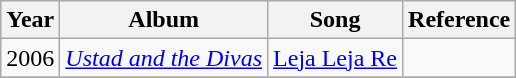<table class="wikitable sortable">
<tr>
<th>Year</th>
<th>Album</th>
<th>Song</th>
<th>Reference</th>
</tr>
<tr>
<td>2006</td>
<td><em><a href='#'>Ustad and the Divas</a></em></td>
<td><a href='#'>Leja Leja Re</a></td>
<td></td>
</tr>
<tr>
</tr>
</table>
